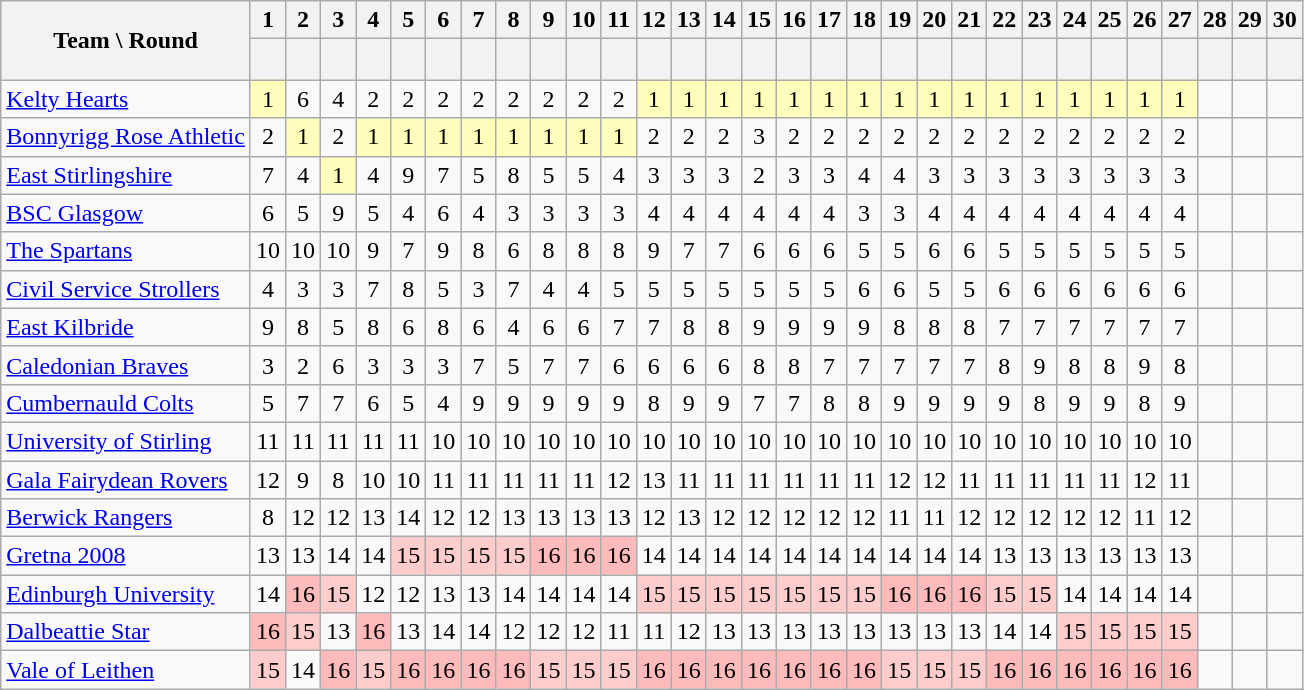<table class="wikitable sortable" style="font-size: 100%; text-align:center;">
<tr>
<th rowspan="2">Team \ Round</th>
<th align=center>1</th>
<th align=center>2</th>
<th align=center>3</th>
<th align=center>4</th>
<th align=center>5</th>
<th align=center>6</th>
<th align=center>7</th>
<th align=center>8</th>
<th align=center>9</th>
<th align=center>10</th>
<th align=center>11</th>
<th align=center>12</th>
<th align=center>13</th>
<th align=center>14</th>
<th align=center>15</th>
<th align=center>16</th>
<th align=center>17</th>
<th align=center>18</th>
<th align=center>19</th>
<th align=center>20</th>
<th align=center>21</th>
<th align=center>22</th>
<th align=center>23</th>
<th align=center>24</th>
<th align=center>25</th>
<th align=center>26</th>
<th align=center>27</th>
<th align=center>28</th>
<th align=center>29</th>
<th align=center>30</th>
</tr>
<tr>
<th style="text-align:center; height:20px;"></th>
<th align=center></th>
<th align=center></th>
<th align=center></th>
<th align=center></th>
<th align=center></th>
<th align=center></th>
<th align=center></th>
<th align=center></th>
<th align=center></th>
<th align=center></th>
<th align=center></th>
<th align=center></th>
<th align=center></th>
<th align=center></th>
<th align=center></th>
<th align=center></th>
<th align=center></th>
<th align=center></th>
<th align=center></th>
<th align=center></th>
<th align=center></th>
<th align=center></th>
<th align=center></th>
<th align=center></th>
<th align=center></th>
<th align=center></th>
<th align=center></th>
<th align=center></th>
<th align=center></th>
</tr>
<tr align="center">
<td align="left"><a href='#'>Kelty Hearts</a></td>
<td style="background:#FFFFBB">1</td>
<td>6</td>
<td>4</td>
<td>2</td>
<td>2</td>
<td>2</td>
<td>2</td>
<td>2</td>
<td>2</td>
<td>2</td>
<td>2</td>
<td style="background:#FFFFBB">1</td>
<td style="background:#FFFFBB">1</td>
<td style="background:#FFFFBB">1</td>
<td style="background:#FFFFBB">1</td>
<td style="background:#FFFFBB">1</td>
<td style="background:#FFFFBB">1</td>
<td style="background:#FFFFBB">1</td>
<td style="background:#FFFFBB">1</td>
<td style="background:#FFFFBB">1</td>
<td style="background:#FFFFBB">1</td>
<td style="background:#FFFFBB">1</td>
<td style="background:#FFFFBB">1</td>
<td style="background:#FFFFBB">1</td>
<td style="background:#FFFFBB">1</td>
<td style="background:#FFFFBB">1</td>
<td style="background:#FFFFBB">1</td>
<td></td>
<td></td>
<td></td>
</tr>
<tr align="center">
<td align="left"><a href='#'>Bonnyrigg Rose Athletic</a></td>
<td>2</td>
<td style="background:#FFFFBB">1</td>
<td>2</td>
<td style="background:#FFFFBB">1</td>
<td style="background:#FFFFBB">1</td>
<td style="background:#FFFFBB">1</td>
<td style="background:#FFFFBB">1</td>
<td style="background:#FFFFBB">1</td>
<td style="background:#FFFFBB">1</td>
<td style="background:#FFFFBB">1</td>
<td style="background:#FFFFBB">1</td>
<td>2</td>
<td>2</td>
<td>2</td>
<td>3</td>
<td>2</td>
<td>2</td>
<td>2</td>
<td>2</td>
<td>2</td>
<td>2</td>
<td>2</td>
<td>2</td>
<td>2</td>
<td>2</td>
<td>2</td>
<td>2</td>
<td></td>
<td></td>
<td></td>
</tr>
<tr align="center">
<td align="left"><a href='#'>East Stirlingshire</a></td>
<td>7</td>
<td>4</td>
<td style="background:#FFFFBB">1</td>
<td>4</td>
<td>9</td>
<td>7</td>
<td>5</td>
<td>8</td>
<td>5</td>
<td>5</td>
<td>4</td>
<td>3</td>
<td>3</td>
<td>3</td>
<td>2</td>
<td>3</td>
<td>3</td>
<td>4</td>
<td>4</td>
<td>3</td>
<td>3</td>
<td>3</td>
<td>3</td>
<td>3</td>
<td>3</td>
<td>3</td>
<td>3</td>
<td></td>
<td></td>
<td></td>
</tr>
<tr align="center">
<td align="left"><a href='#'>BSC Glasgow</a></td>
<td>6</td>
<td>5</td>
<td>9</td>
<td>5</td>
<td>4</td>
<td>6</td>
<td>4</td>
<td>3</td>
<td>3</td>
<td>3</td>
<td>3</td>
<td>4</td>
<td>4</td>
<td>4</td>
<td>4</td>
<td>4</td>
<td>4</td>
<td>3</td>
<td>3</td>
<td>4</td>
<td>4</td>
<td>4</td>
<td>4</td>
<td>4</td>
<td>4</td>
<td>4</td>
<td>4</td>
<td></td>
<td></td>
<td></td>
</tr>
<tr align="center">
<td align="left"><a href='#'>The Spartans</a></td>
<td>10</td>
<td>10</td>
<td>10</td>
<td>9</td>
<td>7</td>
<td>9</td>
<td>8</td>
<td>6</td>
<td>8</td>
<td>8</td>
<td>8</td>
<td>9</td>
<td>7</td>
<td>7</td>
<td>6</td>
<td>6</td>
<td>6</td>
<td>5</td>
<td>5</td>
<td>6</td>
<td>6</td>
<td>5</td>
<td>5</td>
<td>5</td>
<td>5</td>
<td>5</td>
<td>5</td>
<td></td>
<td></td>
<td></td>
</tr>
<tr align="center">
<td align="left"><a href='#'>Civil Service Strollers</a></td>
<td>4</td>
<td>3</td>
<td>3</td>
<td>7</td>
<td>8</td>
<td>5</td>
<td>3</td>
<td>7</td>
<td>4</td>
<td>4</td>
<td>5</td>
<td>5</td>
<td>5</td>
<td>5</td>
<td>5</td>
<td>5</td>
<td>5</td>
<td>6</td>
<td>6</td>
<td>5</td>
<td>5</td>
<td>6</td>
<td>6</td>
<td>6</td>
<td>6</td>
<td>6</td>
<td>6</td>
<td></td>
<td></td>
<td></td>
</tr>
<tr align="center">
<td align="left"><a href='#'>East Kilbride</a></td>
<td>9</td>
<td>8</td>
<td>5</td>
<td>8</td>
<td>6</td>
<td>8</td>
<td>6</td>
<td>4</td>
<td>6</td>
<td>6</td>
<td>7</td>
<td>7</td>
<td>8</td>
<td>8</td>
<td>9</td>
<td>9</td>
<td>9</td>
<td>9</td>
<td>8</td>
<td>8</td>
<td>8</td>
<td>7</td>
<td>7</td>
<td>7</td>
<td>7</td>
<td>7</td>
<td>7</td>
<td></td>
<td></td>
<td></td>
</tr>
<tr align="center">
<td align="left"><a href='#'>Caledonian Braves</a></td>
<td>3</td>
<td>2</td>
<td>6</td>
<td>3</td>
<td>3</td>
<td>3</td>
<td>7</td>
<td>5</td>
<td>7</td>
<td>7</td>
<td>6</td>
<td>6</td>
<td>6</td>
<td>6</td>
<td>8</td>
<td>8</td>
<td>7</td>
<td>7</td>
<td>7</td>
<td>7</td>
<td>7</td>
<td>8</td>
<td>9</td>
<td>8</td>
<td>8</td>
<td>9</td>
<td>8</td>
<td></td>
<td></td>
<td></td>
</tr>
<tr align="center">
<td align="left"><a href='#'>Cumbernauld Colts</a></td>
<td>5</td>
<td>7</td>
<td>7</td>
<td>6</td>
<td>5</td>
<td>4</td>
<td>9</td>
<td>9</td>
<td>9</td>
<td>9</td>
<td>9</td>
<td>8</td>
<td>9</td>
<td>9</td>
<td>7</td>
<td>7</td>
<td>8</td>
<td>8</td>
<td>9</td>
<td>9</td>
<td>9</td>
<td>9</td>
<td>8</td>
<td>9</td>
<td>9</td>
<td>8</td>
<td>9</td>
<td></td>
<td></td>
<td></td>
</tr>
<tr align=center>
<td align=left><a href='#'>University of Stirling</a></td>
<td>11</td>
<td>11</td>
<td>11</td>
<td>11</td>
<td>11</td>
<td>10</td>
<td>10</td>
<td>10</td>
<td>10</td>
<td>10</td>
<td>10</td>
<td>10</td>
<td>10</td>
<td>10</td>
<td>10</td>
<td>10</td>
<td>10</td>
<td>10</td>
<td>10</td>
<td>10</td>
<td>10</td>
<td>10</td>
<td>10</td>
<td>10</td>
<td>10</td>
<td>10</td>
<td>10</td>
<td></td>
<td></td>
<td></td>
</tr>
<tr align="center">
<td align="left"><a href='#'>Gala Fairydean Rovers</a></td>
<td>12</td>
<td>9</td>
<td>8</td>
<td>10</td>
<td>10</td>
<td>11</td>
<td>11</td>
<td>11</td>
<td>11</td>
<td>11</td>
<td>12</td>
<td>13</td>
<td>11</td>
<td>11</td>
<td>11</td>
<td>11</td>
<td>11</td>
<td>11</td>
<td>12</td>
<td>12</td>
<td>11</td>
<td>11</td>
<td>11</td>
<td>11</td>
<td>11</td>
<td>12</td>
<td>11</td>
<td></td>
<td></td>
<td></td>
</tr>
<tr align="center">
<td align="left"><a href='#'>Berwick Rangers</a></td>
<td>8</td>
<td>12</td>
<td>12</td>
<td>13</td>
<td>14</td>
<td>12</td>
<td>12</td>
<td>13</td>
<td>13</td>
<td>13</td>
<td>13</td>
<td>12</td>
<td>13</td>
<td>12</td>
<td>12</td>
<td>12</td>
<td>12</td>
<td>12</td>
<td>11</td>
<td>11</td>
<td>12</td>
<td>12</td>
<td>12</td>
<td>12</td>
<td>12</td>
<td>11</td>
<td>12</td>
<td></td>
<td></td>
<td></td>
</tr>
<tr align="center">
<td align="left"><a href='#'>Gretna 2008</a></td>
<td>13</td>
<td>13</td>
<td>14</td>
<td>14</td>
<td style="background:#FFCCCC;">15</td>
<td style="background:#FFCCCC;">15</td>
<td style="background:#FFCCCC;">15</td>
<td style="background:#FFCCCC;">15</td>
<td style="background:#FFBBBB;">16</td>
<td style="background:#FFBBBB;">16</td>
<td style="background:#FFBBBB;">16</td>
<td>14</td>
<td>14</td>
<td>14</td>
<td>14</td>
<td>14</td>
<td>14</td>
<td>14</td>
<td>14</td>
<td>14</td>
<td>14</td>
<td>13</td>
<td>13</td>
<td>13</td>
<td>13</td>
<td>13</td>
<td>13</td>
<td></td>
<td></td>
<td></td>
</tr>
<tr align="center">
<td align="left"><a href='#'>Edinburgh University</a></td>
<td>14</td>
<td style="background:#FFBBBB;">16</td>
<td style="background:#FFCCCC;">15</td>
<td>12</td>
<td>12</td>
<td>13</td>
<td>13</td>
<td>14</td>
<td>14</td>
<td>14</td>
<td>14</td>
<td style="background:#FFCCCC;">15</td>
<td style="background:#FFCCCC;">15</td>
<td style="background:#FFCCCC;">15</td>
<td style="background:#FFCCCC;">15</td>
<td style="background:#FFCCCC;">15</td>
<td style="background:#FFCCCC;">15</td>
<td style="background:#FFCCCC;">15</td>
<td style="background:#FFBBBB;">16</td>
<td style="background:#FFBBBB;">16</td>
<td style="background:#FFBBBB;">16</td>
<td style="background:#FFCCCC;">15</td>
<td style="background:#FFCCCC;">15</td>
<td>14</td>
<td>14</td>
<td>14</td>
<td>14</td>
<td></td>
<td></td>
<td></td>
</tr>
<tr align="center">
<td align="left"><a href='#'>Dalbeattie Star</a></td>
<td style="background:#FFBBBB;">16</td>
<td style="background:#FFCCCC;">15</td>
<td>13</td>
<td style="background:#FFBBBB;">16</td>
<td>13</td>
<td>14</td>
<td>14</td>
<td>12</td>
<td>12</td>
<td>12</td>
<td>11</td>
<td>11</td>
<td>12</td>
<td>13</td>
<td>13</td>
<td>13</td>
<td>13</td>
<td>13</td>
<td>13</td>
<td>13</td>
<td>13</td>
<td>14</td>
<td>14</td>
<td style="background:#FFCCCC;">15</td>
<td style="background:#FFCCCC;">15</td>
<td style="background:#FFCCCC;">15</td>
<td style="background:#FFCCCC;">15</td>
<td></td>
<td></td>
<td></td>
</tr>
<tr align="center">
<td align="left"><a href='#'>Vale of Leithen</a></td>
<td style="background:#FFCCCC;">15</td>
<td>14</td>
<td style="background:#FFBBBB;">16</td>
<td style="background:#FFCCCC;">15</td>
<td style="background:#FFBBBB;">16</td>
<td style="background:#FFBBBB;">16</td>
<td style="background:#FFBBBB;">16</td>
<td style="background:#FFBBBB;">16</td>
<td style="background:#FFCCCC;">15</td>
<td style="background:#FFCCCC;">15</td>
<td style="background:#FFCCCC;">15</td>
<td style="background:#FFBBBB;">16</td>
<td style="background:#FFBBBB;">16</td>
<td style="background:#FFBBBB;">16</td>
<td style="background:#FFBBBB;">16</td>
<td style="background:#FFBBBB;">16</td>
<td style="background:#FFBBBB;">16</td>
<td style="background:#FFBBBB;">16</td>
<td style="background:#FFCCCC;">15</td>
<td style="background:#FFCCCC;">15</td>
<td style="background:#FFCCCC;">15</td>
<td style="background:#FFBBBB;">16</td>
<td style="background:#FFBBBB;">16</td>
<td style="background:#FFBBBB;">16</td>
<td style="background:#FFBBBB;">16</td>
<td style="background:#FFBBBB;">16</td>
<td style="background:#FFBBBB;">16</td>
<td></td>
<td></td>
<td></td>
</tr>
</table>
